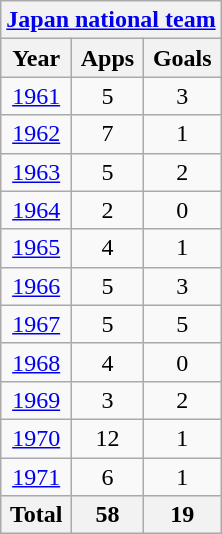<table class="wikitable" style="text-align:center">
<tr>
<th colspan=3><a href='#'>Japan national team</a></th>
</tr>
<tr>
<th>Year</th>
<th>Apps</th>
<th>Goals</th>
</tr>
<tr>
<td><a href='#'>1961</a></td>
<td>5</td>
<td>3</td>
</tr>
<tr>
<td><a href='#'>1962</a></td>
<td>7</td>
<td>1</td>
</tr>
<tr>
<td><a href='#'>1963</a></td>
<td>5</td>
<td>2</td>
</tr>
<tr>
<td><a href='#'>1964</a></td>
<td>2</td>
<td>0</td>
</tr>
<tr>
<td><a href='#'>1965</a></td>
<td>4</td>
<td>1</td>
</tr>
<tr>
<td><a href='#'>1966</a></td>
<td>5</td>
<td>3</td>
</tr>
<tr>
<td><a href='#'>1967</a></td>
<td>5</td>
<td>5</td>
</tr>
<tr>
<td><a href='#'>1968</a></td>
<td>4</td>
<td>0</td>
</tr>
<tr>
<td><a href='#'>1969</a></td>
<td>3</td>
<td>2</td>
</tr>
<tr>
<td><a href='#'>1970</a></td>
<td>12</td>
<td>1</td>
</tr>
<tr>
<td><a href='#'>1971</a></td>
<td>6</td>
<td>1</td>
</tr>
<tr>
<th>Total</th>
<th>58</th>
<th>19</th>
</tr>
</table>
